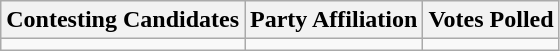<table class="wikitable sortable">
<tr>
<th>Contesting Candidates</th>
<th>Party Affiliation</th>
<th>Votes Polled</th>
</tr>
<tr>
<td></td>
<td></td>
<td></td>
</tr>
</table>
